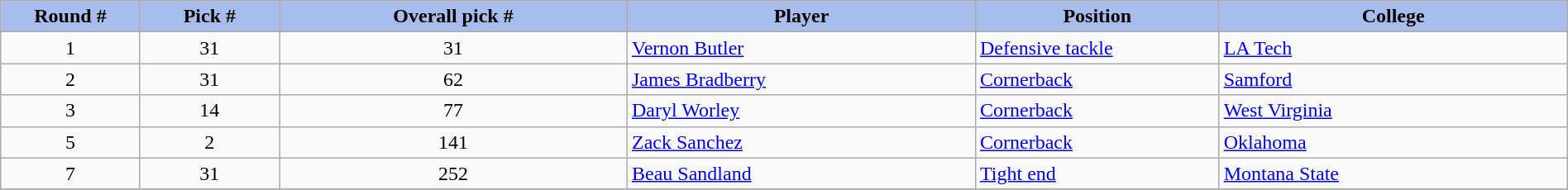<table class="wikitable" style="width: 100%">
<tr>
<th style="background:#A8BDEC;" width=8%>Round #</th>
<th width=8% style="background:#A8BDEC;">Pick #</th>
<th width=20% style="background:#A8BDEC;">Overall pick #</th>
<th width=20% style="background:#A8BDEC;">Player</th>
<th width=14% style="background:#A8BDEC;">Position</th>
<th width=20% style="background:#A8BDEC;">College</th>
</tr>
<tr>
<td align=center>1</td>
<td align=center>31</td>
<td align=center>31</td>
<td><a href='#'>Vernon Butler</a></td>
<td><a href='#'>Defensive tackle</a></td>
<td><a href='#'>LA Tech</a></td>
</tr>
<tr>
<td align=center>2</td>
<td align=center>31</td>
<td align=center>62</td>
<td><a href='#'>James Bradberry</a></td>
<td><a href='#'>Cornerback</a></td>
<td><a href='#'>Samford</a></td>
</tr>
<tr>
<td align=center>3</td>
<td align=center>14</td>
<td align=center>77</td>
<td><a href='#'>Daryl Worley</a></td>
<td><a href='#'>Cornerback</a></td>
<td><a href='#'>West Virginia</a></td>
</tr>
<tr>
<td align=center>5</td>
<td align=center>2</td>
<td align=center>141</td>
<td><a href='#'>Zack Sanchez</a></td>
<td><a href='#'>Cornerback</a></td>
<td><a href='#'>Oklahoma</a></td>
</tr>
<tr>
<td align=center>7</td>
<td align=center>31</td>
<td align=center>252</td>
<td><a href='#'>Beau Sandland</a></td>
<td><a href='#'>Tight end</a></td>
<td><a href='#'>Montana State</a></td>
</tr>
<tr>
</tr>
</table>
